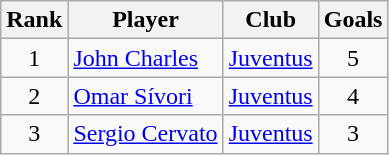<table class="wikitable sortable" style="text-align:center">
<tr>
<th>Rank</th>
<th>Player</th>
<th>Club</th>
<th>Goals</th>
</tr>
<tr>
<td>1</td>
<td align="left"><strong></strong> <a href='#'>John Charles</a></td>
<td align="left"><a href='#'>Juventus</a></td>
<td>5</td>
</tr>
<tr>
<td>2</td>
<td align="left"><strong> </strong> <a href='#'>Omar Sívori</a></td>
<td align="left"><a href='#'>Juventus</a></td>
<td>4</td>
</tr>
<tr>
<td>3</td>
<td align="left"><strong></strong> <a href='#'>Sergio Cervato</a></td>
<td align="left"><a href='#'>Juventus</a></td>
<td>3</td>
</tr>
</table>
